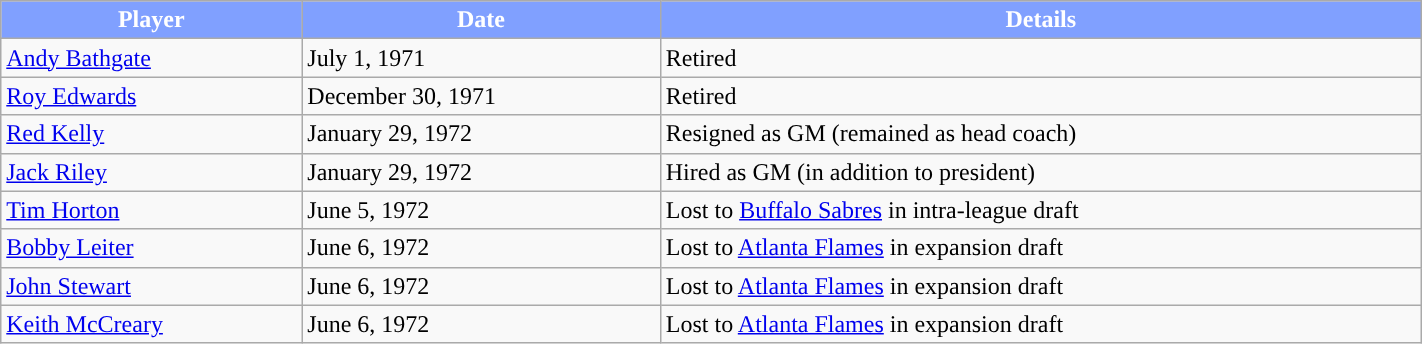<table class="wikitable" style="width:75%;">
<tr style="text-align:center; background:#ddd;">
<th style="color:white; background:#80A0FF; ">Player</th>
<th style="color:white; background:#80A0FF; ">Date</th>
<th style="color:white; background:#80A0FF; ">Details</th>
</tr>
<tr>
<td><a href='#'>Andy Bathgate</a></td>
<td>July 1, 1971</td>
<td>Retired</td>
</tr>
<tr>
<td><a href='#'>Roy Edwards</a></td>
<td>December 30, 1971</td>
<td>Retired</td>
</tr>
<tr>
<td><a href='#'>Red Kelly</a></td>
<td>January 29, 1972</td>
<td>Resigned as GM (remained as head coach)</td>
</tr>
<tr>
<td><a href='#'>Jack Riley</a></td>
<td>January 29, 1972</td>
<td>Hired as GM (in addition to president)</td>
</tr>
<tr>
<td><a href='#'>Tim Horton</a></td>
<td>June 5, 1972</td>
<td>Lost to <a href='#'>Buffalo Sabres</a> in intra-league draft</td>
</tr>
<tr>
<td><a href='#'>Bobby Leiter</a></td>
<td>June 6, 1972</td>
<td>Lost to <a href='#'>Atlanta Flames</a> in expansion draft</td>
</tr>
<tr>
<td><a href='#'>John Stewart</a></td>
<td>June 6, 1972</td>
<td>Lost to <a href='#'>Atlanta Flames</a> in expansion draft</td>
</tr>
<tr>
<td><a href='#'>Keith McCreary</a></td>
<td>June 6, 1972</td>
<td>Lost to <a href='#'>Atlanta Flames</a> in expansion draft</td>
</tr>
</table>
